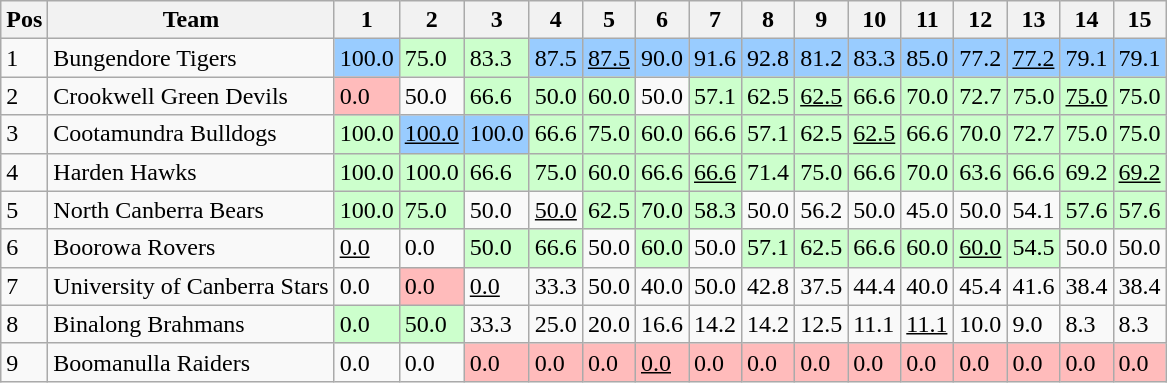<table class="wikitable">
<tr>
<th>Pos</th>
<th>Team</th>
<th>1</th>
<th>2</th>
<th>3</th>
<th>4</th>
<th>5</th>
<th>6</th>
<th>7</th>
<th>8</th>
<th>9</th>
<th>10</th>
<th>11</th>
<th>12</th>
<th>13</th>
<th>14</th>
<th>15</th>
</tr>
<tr>
<td>1</td>
<td> Bungendore Tigers</td>
<td style="background:#99ccff;">100.0</td>
<td style="background:#ccffcc;">75.0</td>
<td style="background:#ccffcc;">83.3</td>
<td style="background:#99ccff;">87.5</td>
<td style="background:#99ccff;"><u>87.5</u></td>
<td style="background:#99ccff;">90.0</td>
<td style="background:#99ccff;">91.6</td>
<td style="background:#99ccff;">92.8</td>
<td style="background:#99ccff;">81.2</td>
<td style="background:#99ccff;">83.3</td>
<td style="background:#99ccff;">85.0</td>
<td style="background:#99ccff;">77.2</td>
<td style="background:#99ccff;"><u>77.2</u></td>
<td style="background:#99ccff;">79.1</td>
<td style="background:#99ccff;">79.1</td>
</tr>
<tr>
<td>2</td>
<td> Crookwell Green Devils</td>
<td style="background:#ffbbbb;">0.0</td>
<td>50.0</td>
<td style="background:#ccffcc;">66.6</td>
<td style="background:#ccffcc;">50.0</td>
<td style="background:#ccffcc;">60.0</td>
<td>50.0</td>
<td style="background:#ccffcc;">57.1</td>
<td style="background:#ccffcc;">62.5</td>
<td style="background:#ccffcc;"><u>62.5</u></td>
<td style="background:#ccffcc;">66.6</td>
<td style="background:#ccffcc;">70.0</td>
<td style="background:#ccffcc;">72.7</td>
<td style="background:#ccffcc;">75.0</td>
<td style="background:#ccffcc;"><u>75.0</u></td>
<td style="background:#ccffcc;">75.0</td>
</tr>
<tr>
<td>3</td>
<td> Cootamundra Bulldogs</td>
<td style="background:#ccffcc;">100.0</td>
<td style="background:#99ccff;"><u>100.0</u></td>
<td style="background:#99ccff;">100.0</td>
<td style="background:#ccffcc;">66.6</td>
<td style="background:#ccffcc;">75.0</td>
<td style="background:#ccffcc;">60.0</td>
<td style="background:#ccffcc;">66.6</td>
<td style="background:#ccffcc;">57.1</td>
<td style="background:#ccffcc;">62.5</td>
<td style="background:#ccffcc;"><u>62.5</u></td>
<td style="background:#ccffcc;">66.6</td>
<td style="background:#ccffcc;">70.0</td>
<td style="background:#ccffcc;">72.7</td>
<td style="background:#ccffcc;">75.0</td>
<td style="background:#ccffcc;">75.0</td>
</tr>
<tr>
<td>4</td>
<td> Harden Hawks</td>
<td style="background:#ccffcc;">100.0</td>
<td style="background:#ccffcc;">100.0</td>
<td style="background:#ccffcc;">66.6</td>
<td style="background:#ccffcc;">75.0</td>
<td style="background:#ccffcc;">60.0</td>
<td style="background:#ccffcc;">66.6</td>
<td style="background:#ccffcc;"><u>66.6</u></td>
<td style="background:#ccffcc;">71.4</td>
<td style="background:#ccffcc;">75.0</td>
<td style="background:#ccffcc;">66.6</td>
<td style="background:#ccffcc;">70.0</td>
<td style="background:#ccffcc;">63.6</td>
<td style="background:#ccffcc;">66.6</td>
<td style="background:#ccffcc;">69.2</td>
<td style="background:#ccffcc;"><u>69.2</u></td>
</tr>
<tr>
<td>5</td>
<td> North Canberra Bears</td>
<td style="background:#ccffcc;">100.0</td>
<td style="background:#ccffcc;">75.0</td>
<td>50.0</td>
<td><u>50.0</u></td>
<td style="background:#ccffcc;">62.5</td>
<td style="background:#ccffcc;">70.0</td>
<td style="background:#ccffcc;">58.3</td>
<td>50.0</td>
<td>56.2</td>
<td>50.0</td>
<td>45.0</td>
<td>50.0</td>
<td>54.1</td>
<td style="background:#ccffcc;">57.6</td>
<td style="background:#ccffcc;">57.6</td>
</tr>
<tr>
<td>6</td>
<td> Boorowa Rovers</td>
<td><u>0.0</u></td>
<td>0.0</td>
<td style="background:#ccffcc;">50.0</td>
<td style="background:#ccffcc;">66.6</td>
<td>50.0</td>
<td style="background:#ccffcc;">60.0</td>
<td>50.0</td>
<td style="background:#ccffcc;">57.1</td>
<td style="background:#ccffcc;">62.5</td>
<td style="background:#ccffcc;">66.6</td>
<td style="background:#ccffcc;">60.0</td>
<td style="background:#ccffcc;"><u>60.0</u></td>
<td style="background:#ccffcc;">54.5</td>
<td>50.0</td>
<td>50.0</td>
</tr>
<tr>
<td>7</td>
<td> University of Canberra Stars</td>
<td>0.0</td>
<td style="background:#ffbbbb;">0.0</td>
<td><u>0.0</u></td>
<td>33.3</td>
<td>50.0</td>
<td>40.0</td>
<td>50.0</td>
<td>42.8</td>
<td>37.5</td>
<td>44.4</td>
<td>40.0</td>
<td>45.4</td>
<td>41.6</td>
<td>38.4</td>
<td>38.4</td>
</tr>
<tr>
<td>8</td>
<td> Binalong Brahmans</td>
<td style="background:#ccffcc;">0.0</td>
<td style="background:#ccffcc;">50.0</td>
<td>33.3</td>
<td>25.0</td>
<td>20.0</td>
<td>16.6</td>
<td>14.2</td>
<td>14.2</td>
<td>12.5</td>
<td>11.1</td>
<td><u>11.1</u></td>
<td>10.0</td>
<td>9.0</td>
<td>8.3</td>
<td>8.3</td>
</tr>
<tr>
<td>9</td>
<td> Boomanulla Raiders</td>
<td>0.0</td>
<td>0.0</td>
<td style="background:#ffbbbb;">0.0</td>
<td style="background:#ffbbbb;">0.0</td>
<td style="background:#ffbbbb;">0.0</td>
<td style="background:#ffbbbb;"><u>0.0</u></td>
<td style="background:#ffbbbb;">0.0</td>
<td style="background:#ffbbbb;">0.0</td>
<td style="background:#ffbbbb;">0.0</td>
<td style="background:#ffbbbb;">0.0</td>
<td style="background:#ffbbbb;">0.0</td>
<td style="background:#ffbbbb;">0.0</td>
<td style="background:#ffbbbb;">0.0</td>
<td style="background:#ffbbbb;">0.0</td>
<td style="background:#ffbbbb;">0.0</td>
</tr>
</table>
